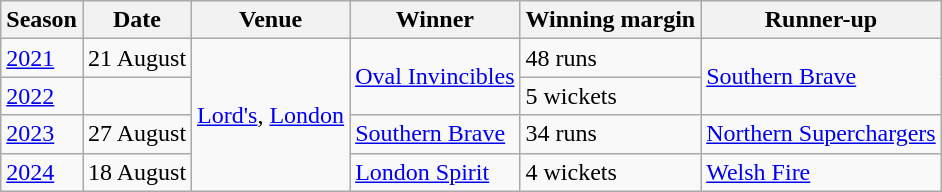<table class="wikitable">
<tr>
<th>Season</th>
<th>Date</th>
<th>Venue</th>
<th>Winner</th>
<th>Winning margin</th>
<th>Runner-up</th>
</tr>
<tr>
<td><a href='#'>2021</a></td>
<td>21 August</td>
<td rowspan="4"><a href='#'>Lord's</a>, <a href='#'>London</a></td>
<td rowspan="2"><a href='#'>Oval Invincibles</a></td>
<td>48 runs<br></td>
<td rowspan="2"><a href='#'>Southern Brave</a></td>
</tr>
<tr>
<td><a href='#'>2022</a></td>
<td></td>
<td>5 wickets<br></td>
</tr>
<tr>
<td><a href='#'>2023</a></td>
<td>27 August</td>
<td><a href='#'>Southern Brave</a></td>
<td>34 runs<br></td>
<td><a href='#'>Northern Superchargers</a></td>
</tr>
<tr>
<td><a href='#'>2024</a></td>
<td>18 August</td>
<td><a href='#'>London Spirit</a></td>
<td>4 wickets<br></td>
<td><a href='#'>Welsh Fire</a></td>
</tr>
</table>
